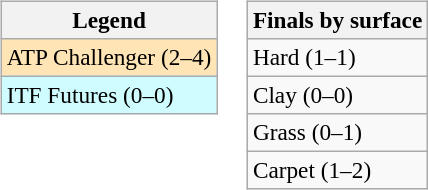<table>
<tr valign=top>
<td><br><table class=wikitable style="font-size:97%">
<tr>
<th>Legend</th>
</tr>
<tr bgcolor=moccasin>
<td>ATP Challenger (2–4)</td>
</tr>
<tr bgcolor=cffcff>
<td>ITF Futures (0–0)</td>
</tr>
</table>
</td>
<td><br><table class=wikitable style="font-size:97%">
<tr>
<th>Finals by surface</th>
</tr>
<tr>
<td>Hard (1–1)</td>
</tr>
<tr>
<td>Clay (0–0)</td>
</tr>
<tr>
<td>Grass (0–1)</td>
</tr>
<tr>
<td>Carpet (1–2)</td>
</tr>
</table>
</td>
</tr>
</table>
